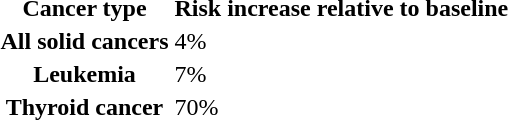<table>
<tr>
<th>Cancer type</th>
<th>Risk increase relative to baseline</th>
</tr>
<tr>
<th>All solid cancers</th>
<td>4%</td>
</tr>
<tr>
<th>Leukemia</th>
<td>7%</td>
</tr>
<tr>
<th>Thyroid cancer</th>
<td>70%</td>
</tr>
</table>
